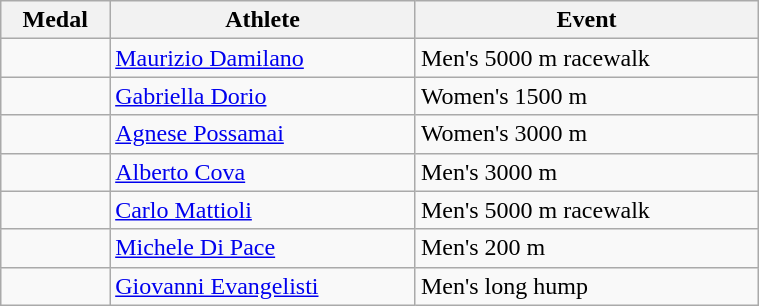<table class="wikitable" style="width:40%; font-size:100%; text-align:left;">
<tr>
<th>Medal</th>
<th>Athlete</th>
<th>Event</th>
</tr>
<tr>
<td align=center></td>
<td><a href='#'>Maurizio Damilano</a></td>
<td>Men's 5000 m racewalk</td>
</tr>
<tr>
<td align=center></td>
<td><a href='#'>Gabriella Dorio</a></td>
<td>Women's 1500 m</td>
</tr>
<tr>
<td align=center></td>
<td><a href='#'>Agnese Possamai</a></td>
<td>Women's 3000 m</td>
</tr>
<tr>
<td align=center></td>
<td><a href='#'>Alberto Cova</a></td>
<td>Men's 3000 m</td>
</tr>
<tr>
<td align=center></td>
<td><a href='#'>Carlo Mattioli</a></td>
<td>Men's 5000 m racewalk</td>
</tr>
<tr>
<td align=center></td>
<td><a href='#'>Michele Di Pace</a></td>
<td>Men's 200 m</td>
</tr>
<tr>
<td align=center></td>
<td><a href='#'>Giovanni Evangelisti</a></td>
<td>Men's long hump</td>
</tr>
</table>
